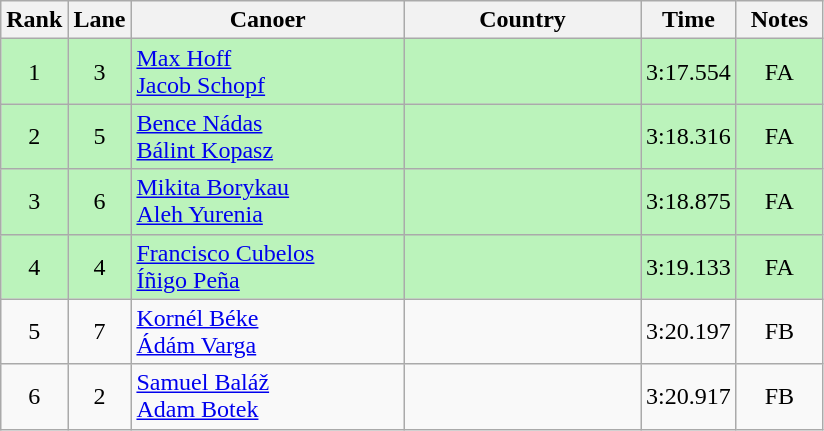<table class="wikitable" style="text-align:center;">
<tr>
<th width=30>Rank</th>
<th width=30>Lane</th>
<th width=175>Canoer</th>
<th width=150>Country</th>
<th width=30>Time</th>
<th width=50>Notes</th>
</tr>
<tr bgcolor=bbf3bb>
<td>1</td>
<td>3</td>
<td align=left><a href='#'>Max Hoff</a><br><a href='#'>Jacob Schopf</a></td>
<td align=left></td>
<td>3:17.554</td>
<td>FA</td>
</tr>
<tr bgcolor=bbf3bb>
<td>2</td>
<td>5</td>
<td align=left><a href='#'>Bence Nádas</a><br><a href='#'>Bálint Kopasz</a></td>
<td align=left></td>
<td>3:18.316</td>
<td>FA</td>
</tr>
<tr bgcolor=bbf3bb>
<td>3</td>
<td>6</td>
<td align=left><a href='#'>Mikita Borykau</a><br><a href='#'>Aleh Yurenia</a></td>
<td align=left></td>
<td>3:18.875</td>
<td>FA</td>
</tr>
<tr bgcolor=bbf3bb>
<td>4</td>
<td>4</td>
<td align=left><a href='#'>Francisco Cubelos</a><br><a href='#'>Íñigo Peña</a></td>
<td align=left></td>
<td>3:19.133</td>
<td>FA</td>
</tr>
<tr>
<td>5</td>
<td>7</td>
<td align=left><a href='#'>Kornél Béke</a><br><a href='#'>Ádám Varga</a></td>
<td align=left></td>
<td>3:20.197</td>
<td>FB</td>
</tr>
<tr>
<td>6</td>
<td>2</td>
<td align=left><a href='#'>Samuel Baláž</a><br><a href='#'>Adam Botek</a></td>
<td align=left></td>
<td>3:20.917</td>
<td>FB</td>
</tr>
</table>
